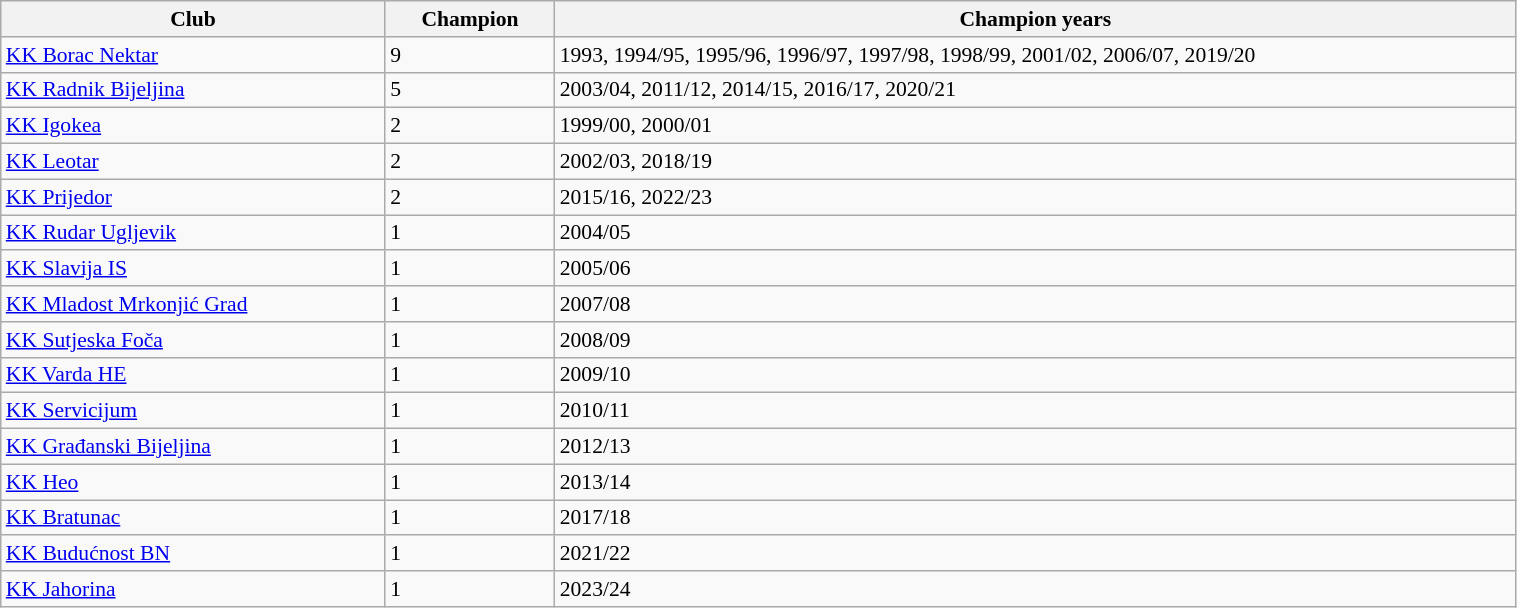<table class="wikitable col2cen col3cen" style="width:80%; font-size:90%">
<tr>
<th width=16%>Club</th>
<th width="7%">Champion</th>
<th width="40%">Champion years</th>
</tr>
<tr>
<td><a href='#'>KK Borac Nektar</a></td>
<td>9</td>
<td>1993, 1994/95, 1995/96, 1996/97, 1997/98, 1998/99, 2001/02, 2006/07, 2019/20</td>
</tr>
<tr>
<td><a href='#'>KK Radnik Bijeljina</a></td>
<td>5</td>
<td>2003/04, 2011/12, 2014/15, 2016/17, 2020/21</td>
</tr>
<tr>
<td><a href='#'>KK Igokea</a></td>
<td>2</td>
<td>1999/00, 2000/01</td>
</tr>
<tr>
<td><a href='#'>KK Leotar</a></td>
<td>2</td>
<td>2002/03, 2018/19</td>
</tr>
<tr>
<td><a href='#'>KK Prijedor</a></td>
<td>2</td>
<td>2015/16, 2022/23</td>
</tr>
<tr>
<td><a href='#'>KK Rudar Ugljevik</a></td>
<td>1</td>
<td>2004/05</td>
</tr>
<tr>
<td><a href='#'>KK Slavija IS</a></td>
<td>1</td>
<td>2005/06</td>
</tr>
<tr>
<td><a href='#'>KK Mladost Mrkonjić Grad</a></td>
<td>1</td>
<td>2007/08</td>
</tr>
<tr>
<td><a href='#'>KK Sutjeska Foča</a></td>
<td>1</td>
<td>2008/09</td>
</tr>
<tr>
<td><a href='#'>KK Varda HE</a></td>
<td>1</td>
<td>2009/10</td>
</tr>
<tr>
<td><a href='#'>KK Servicijum</a></td>
<td>1</td>
<td>2010/11</td>
</tr>
<tr>
<td><a href='#'>KK Građanski Bijeljina</a></td>
<td>1</td>
<td>2012/13</td>
</tr>
<tr>
<td><a href='#'>KK Heo</a></td>
<td>1</td>
<td>2013/14</td>
</tr>
<tr>
<td><a href='#'>KK Bratunac</a></td>
<td>1</td>
<td>2017/18</td>
</tr>
<tr>
<td><a href='#'>KK Budućnost BN</a></td>
<td>1</td>
<td>2021/22</td>
</tr>
<tr>
<td><a href='#'>KK Jahorina</a></td>
<td>1</td>
<td>2023/24</td>
</tr>
</table>
